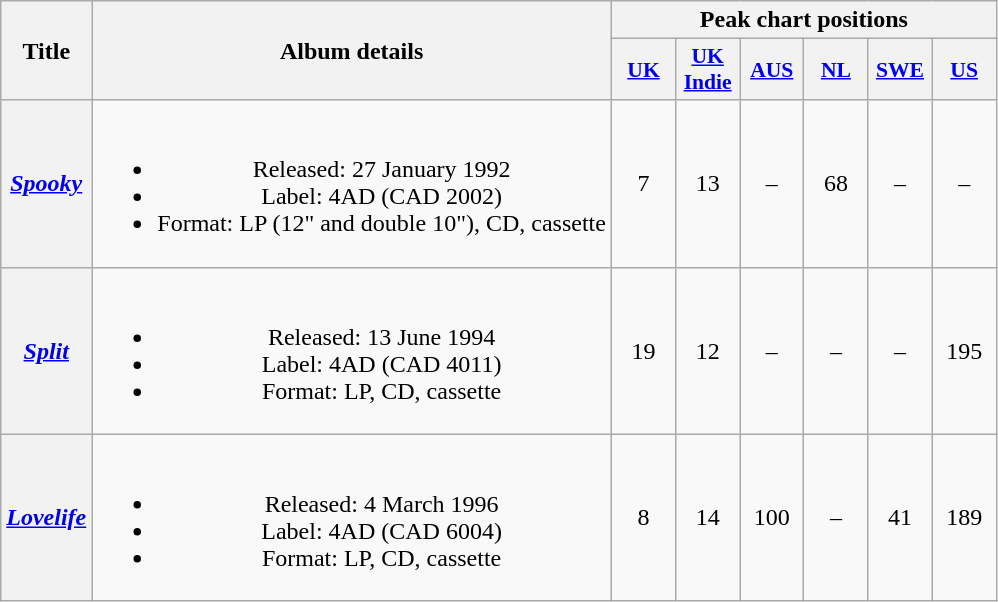<table class="wikitable plainrowheaders" style="text-align:center;">
<tr>
<th rowspan="2">Title</th>
<th rowspan="2">Album details</th>
<th colspan="6">Peak chart positions</th>
</tr>
<tr>
<th scope="col" style="width:2.5em;font-size:90%;"><a href='#'>UK</a><br></th>
<th scope="col" style="width:2.5em;font-size:90%;"><a href='#'>UK<br>Indie</a><br></th>
<th scope="col" style="width:2.5em;font-size:90%;"><a href='#'>AUS</a><br></th>
<th scope="col" style="width:2.5em;font-size:90%;"><a href='#'>NL</a><br></th>
<th scope="col" style="width:2.5em;font-size:90%;"><a href='#'>SWE</a><br></th>
<th scope="col" style="width:2.5em;font-size:90%;"><a href='#'>US</a><br></th>
</tr>
<tr>
<th scope="row"><em><a href='#'>Spooky</a></em></th>
<td><br><ul><li>Released: 27 January 1992</li><li>Label: 4AD (CAD 2002)</li><li>Format: LP (12" and double 10"), CD, cassette</li></ul></td>
<td>7</td>
<td>13</td>
<td>–</td>
<td>68</td>
<td>–</td>
<td>–</td>
</tr>
<tr>
<th scope="row"><em><a href='#'>Split</a></em></th>
<td><br><ul><li>Released: 13 June 1994</li><li>Label: 4AD (CAD 4011)</li><li>Format: LP, CD, cassette</li></ul></td>
<td>19</td>
<td>12</td>
<td>–</td>
<td>–</td>
<td>–</td>
<td>195</td>
</tr>
<tr>
<th scope="row"><em><a href='#'>Lovelife</a></em></th>
<td><br><ul><li>Released: 4 March 1996</li><li>Label: 4AD (CAD 6004)</li><li>Format: LP, CD, cassette</li></ul></td>
<td>8</td>
<td>14</td>
<td>100</td>
<td>–</td>
<td>41</td>
<td>189</td>
</tr>
</table>
